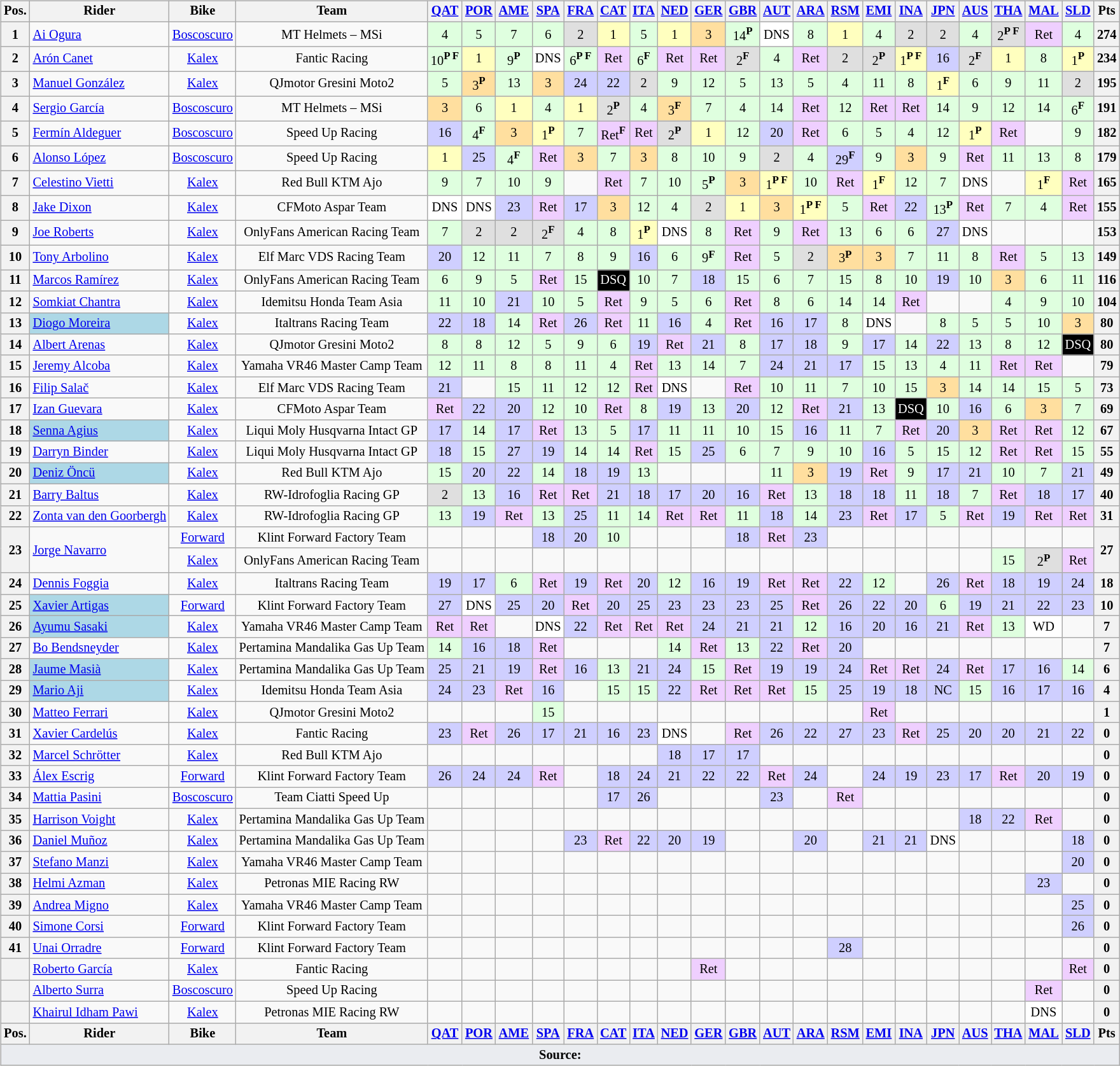<table>
<tr>
<td><br><table class="wikitable" style="font-size:85%; text-align:center;">
<tr>
<th>Pos.</th>
<th>Rider</th>
<th>Bike</th>
<th>Team</th>
<th><a href='#'>QAT</a><br></th>
<th><a href='#'>POR</a><br></th>
<th><a href='#'>AME</a><br></th>
<th><a href='#'>SPA</a><br></th>
<th><a href='#'>FRA</a><br></th>
<th><a href='#'>CAT</a><br></th>
<th><a href='#'>ITA</a><br></th>
<th><a href='#'>NED</a><br></th>
<th><a href='#'>GER</a><br></th>
<th><a href='#'>GBR</a><br></th>
<th><a href='#'>AUT</a><br></th>
<th><a href='#'>ARA</a><br></th>
<th><a href='#'>RSM</a><br></th>
<th><a href='#'>EMI</a><br></th>
<th><a href='#'>INA</a><br></th>
<th><a href='#'>JPN</a><br></th>
<th><a href='#'>AUS</a><br></th>
<th><a href='#'>THA</a><br></th>
<th><a href='#'>MAL</a><br></th>
<th><a href='#'>SLD</a><br></th>
<th>Pts</th>
</tr>
<tr>
<th>1</th>
<td align="left"> <a href='#'>Ai Ogura</a></td>
<td><a href='#'>Boscoscuro</a></td>
<td>MT Helmets – MSi</td>
<td bgcolor="#dfffdf">4</td>
<td bgcolor="#dfffdf">5</td>
<td bgcolor="#dfffdf">7</td>
<td bgcolor="#dfffdf">6</td>
<td bgcolor="#dfdfdf">2</td>
<td bgcolor="#ffffbf">1</td>
<td bgcolor="#dfffdf">5</td>
<td bgcolor="#ffffbf">1</td>
<td bgcolor="#ffdf9f">3</td>
<td bgcolor="#dfffdf">14<strong><sup>P</sup></strong></td>
<td bgcolor="#ffffff">DNS</td>
<td bgcolor="#dfffdf">8</td>
<td bgcolor="#ffffbf">1</td>
<td bgcolor="#dfffdf">4</td>
<td bgcolor="#dfdfdf">2</td>
<td bgcolor="#dfdfdf">2</td>
<td bgcolor="#dfffdf">4</td>
<td bgcolor="#dfdfdf">2<strong><sup>P F</sup></strong></td>
<td bgcolor="#efcfff">Ret</td>
<td bgcolor="#dfffdf">4</td>
<th>274</th>
</tr>
<tr>
<th>2</th>
<td align="left"> <a href='#'>Arón Canet</a></td>
<td><a href='#'>Kalex</a></td>
<td>Fantic Racing</td>
<td bgcolor="#dfffdf" nowrap>10<strong><sup>P F</sup></strong></td>
<td bgcolor="#ffffbf">1</td>
<td bgcolor="#dfffdf">9<strong><sup>P</sup></strong></td>
<td bgcolor="#ffffff">DNS</td>
<td bgcolor="#dfffdf" nowrap>6<strong><sup>P F</sup></strong></td>
<td bgcolor="#efcfff">Ret</td>
<td bgcolor="#dfffdf">6<strong><sup>F</sup></strong></td>
<td bgcolor="#efcfff">Ret</td>
<td bgcolor="#efcfff">Ret</td>
<td bgcolor="#dfdfdf">2<strong><sup>F</sup></strong></td>
<td bgcolor="#dfffdf">4</td>
<td bgcolor="#efcfff">Ret</td>
<td bgcolor="#dfdfdf">2</td>
<td bgcolor="#dfdfdf">2<strong><sup>P</sup></strong></td>
<td bgcolor="#ffffbf" nowrap>1<strong><sup>P F</sup></strong></td>
<td bgcolor="#cfcfff">16</td>
<td bgcolor="#dfdfdf">2<strong><sup>F</sup></strong></td>
<td bgcolor="#ffffbf">1</td>
<td bgcolor="#dfffdf">8</td>
<td bgcolor="#ffffbf">1<strong><sup>P</sup></strong></td>
<th>234</th>
</tr>
<tr>
<th>3</th>
<td align="left"> <a href='#'>Manuel González</a></td>
<td><a href='#'>Kalex</a></td>
<td>QJmotor Gresini Moto2</td>
<td bgcolor="#dfffdf">5</td>
<td bgcolor="#ffdf9f">3<strong><sup>P</sup></strong></td>
<td bgcolor="#dfffdf">13</td>
<td bgcolor="#ffdf9f">3</td>
<td bgcolor="#cfcfff">24</td>
<td bgcolor="#cfcfff">22</td>
<td bgcolor="#dfdfdf">2</td>
<td bgcolor="#dfffdf">9</td>
<td bgcolor="#dfffdf">12</td>
<td bgcolor="#dfffdf">5</td>
<td bgcolor="#dfffdf">13</td>
<td bgcolor="#dfffdf">5</td>
<td bgcolor="#dfffdf">4</td>
<td bgcolor="#dfffdf">11</td>
<td bgcolor="#dfffdf">8</td>
<td bgcolor="#ffffbf">1<strong><sup>F</sup></strong></td>
<td bgcolor="#dfffdf">6</td>
<td bgcolor="#dfffdf">9</td>
<td bgcolor="#dfffdf">11</td>
<td bgcolor="#dfdfdf">2</td>
<th>195</th>
</tr>
<tr>
<th>4</th>
<td align="left"> <a href='#'>Sergio García</a></td>
<td><a href='#'>Boscoscuro</a></td>
<td>MT Helmets – MSi</td>
<td bgcolor="#ffdf9f">3</td>
<td bgcolor="#dfffdf">6</td>
<td bgcolor="#ffffbf">1</td>
<td bgcolor="#dfffdf">4</td>
<td bgcolor="#ffffbf">1</td>
<td bgcolor="#dfdfdf">2<strong><sup>P</sup></strong></td>
<td bgcolor="#dfffdf">4</td>
<td bgcolor="#ffdf9f">3<strong><sup>F</sup></strong></td>
<td bgcolor="#dfffdf">7</td>
<td bgcolor="#dfffdf">4</td>
<td bgcolor="#dfffdf">14</td>
<td bgcolor="#efcfff">Ret</td>
<td bgcolor="#dfffdf">12</td>
<td bgcolor="#efcfff">Ret</td>
<td bgcolor="#efcfff">Ret</td>
<td bgcolor="#dfffdf">14</td>
<td bgcolor="#dfffdf">9</td>
<td bgcolor="#dfffdf">12</td>
<td bgcolor="#dfffdf">14</td>
<td bgcolor="#dfffdf">6<strong><sup>F</sup></strong></td>
<th>191</th>
</tr>
<tr>
<th>5</th>
<td align="left"> <a href='#'>Fermín Aldeguer</a></td>
<td><a href='#'>Boscoscuro</a></td>
<td>Speed Up Racing</td>
<td bgcolor="#cfcfff">16</td>
<td bgcolor="#dfffdf">4<strong><sup>F</sup></strong></td>
<td bgcolor="#ffdf9f">3</td>
<td bgcolor="#ffffbf">1<strong><sup>P</sup></strong></td>
<td bgcolor="#dfffdf">7</td>
<td bgcolor="#efcfff">Ret<strong><sup>F</sup></strong></td>
<td bgcolor="#efcfff">Ret</td>
<td bgcolor="#dfdfdf">2<strong><sup>P</sup></strong></td>
<td bgcolor="#ffffbf">1</td>
<td bgcolor="#dfffdf">12</td>
<td bgcolor="#cfcfff">20</td>
<td bgcolor="#efcfff">Ret</td>
<td bgcolor="#dfffdf">6</td>
<td bgcolor="#dfffdf">5</td>
<td bgcolor="#dfffdf">4</td>
<td bgcolor="#dfffdf">12</td>
<td bgcolor="#ffffbf">1<strong><sup>P</sup></strong></td>
<td bgcolor="#efcfff">Ret</td>
<td></td>
<td bgcolor="#dfffdf">9</td>
<th>182</th>
</tr>
<tr>
<th>6</th>
<td align="left"> <a href='#'>Alonso López</a></td>
<td><a href='#'>Boscoscuro</a></td>
<td>Speed Up Racing</td>
<td bgcolor="#ffffbf">1</td>
<td bgcolor="#cfcfff">25</td>
<td bgcolor="#dfffdf">4<strong><sup>F</sup></strong></td>
<td bgcolor="#efcfff">Ret</td>
<td bgcolor="#ffdf9f">3</td>
<td bgcolor="#dfffdf">7</td>
<td bgcolor="#ffdf9f">3</td>
<td bgcolor="#dfffdf">8</td>
<td bgcolor="#dfffdf">10</td>
<td bgcolor="#dfffdf">9</td>
<td bgcolor="#dfdfdf">2</td>
<td bgcolor="#dfffdf">4</td>
<td bgcolor="#cfcfff">29<strong><sup>F</sup></strong></td>
<td bgcolor="#dfffdf">9</td>
<td bgcolor="#ffdf9f">3</td>
<td bgcolor="#dfffdf">9</td>
<td bgcolor="#efcfff">Ret</td>
<td bgcolor="#dfffdf">11</td>
<td bgcolor="#dfffdf">13</td>
<td bgcolor="#dfffdf">8</td>
<th>179</th>
</tr>
<tr>
<th>7</th>
<td align="left"> <a href='#'>Celestino Vietti</a></td>
<td><a href='#'>Kalex</a></td>
<td>Red Bull KTM Ajo</td>
<td bgcolor="#dfffdf">9</td>
<td bgcolor="#dfffdf">7</td>
<td bgcolor="#dfffdf">10</td>
<td bgcolor="#dfffdf">9</td>
<td></td>
<td bgcolor="#efcfff">Ret</td>
<td bgcolor="#dfffdf">7</td>
<td bgcolor="#dfffdf">10</td>
<td bgcolor="#dfffdf">5<strong><sup>P</sup></strong></td>
<td bgcolor="#ffdf9f">3</td>
<td bgcolor="#ffffbf">1<strong><sup>P F</sup></strong></td>
<td bgcolor="#dfffdf">10</td>
<td bgcolor="#efcfff">Ret</td>
<td bgcolor="#ffffbf">1<strong><sup>F</sup></strong></td>
<td bgcolor="#dfffdf">12</td>
<td bgcolor="#dfffdf">7</td>
<td bgcolor="#ffffff">DNS</td>
<td></td>
<td bgcolor="#ffffbf">1<strong><sup>F</sup></strong></td>
<td bgcolor="#efcfff">Ret</td>
<th>165</th>
</tr>
<tr>
<th>8</th>
<td align="left"> <a href='#'>Jake Dixon</a></td>
<td><a href='#'>Kalex</a></td>
<td>CFMoto Aspar Team</td>
<td bgcolor="#ffffff">DNS</td>
<td bgcolor="#ffffff">DNS</td>
<td bgcolor="#cfcfff">23</td>
<td bgcolor="#efcfff">Ret</td>
<td bgcolor="#cfcfff">17</td>
<td bgcolor="#ffdf9f">3</td>
<td bgcolor="#dfffdf">12</td>
<td bgcolor="#dfffdf">4</td>
<td bgcolor="#dfdfdf">2</td>
<td bgcolor="#ffffbf">1</td>
<td bgcolor="#ffdf9f">3</td>
<td bgcolor="#ffffbf">1<strong><sup>P F</sup></strong></td>
<td bgcolor="#dfffdf">5</td>
<td bgcolor="#efcfff">Ret</td>
<td bgcolor="#cfcfff">22</td>
<td bgcolor="#dfffdf">13<strong><sup>P</sup></strong></td>
<td bgcolor="#efcfff">Ret</td>
<td bgcolor="#dfffdf">7</td>
<td bgcolor="#dfffdf">4</td>
<td bgcolor="#efcfff">Ret</td>
<th>155</th>
</tr>
<tr>
<th>9</th>
<td align="left"> <a href='#'>Joe Roberts</a></td>
<td><a href='#'>Kalex</a></td>
<td>OnlyFans American Racing Team</td>
<td bgcolor="#dfffdf">7</td>
<td bgcolor="#dfdfdf">2</td>
<td bgcolor="#dfdfdf">2</td>
<td bgcolor="#dfdfdf">2<strong><sup>F</sup></strong></td>
<td bgcolor="#dfffdf">4</td>
<td bgcolor="#dfffdf">8</td>
<td bgcolor="#ffffbf">1<strong><sup>P</sup></strong></td>
<td bgcolor="#ffffff">DNS</td>
<td bgcolor="#dfffdf">8</td>
<td bgcolor="#efcfff">Ret</td>
<td bgcolor="#dfffdf">9</td>
<td bgcolor="#efcfff">Ret</td>
<td bgcolor="#dfffdf">13</td>
<td bgcolor="#dfffdf">6</td>
<td bgcolor="#dfffdf">6</td>
<td bgcolor="#cfcfff">27</td>
<td bgcolor="#ffffff">DNS</td>
<td></td>
<td></td>
<td></td>
<th>153</th>
</tr>
<tr>
<th>10</th>
<td align="left"> <a href='#'>Tony Arbolino</a></td>
<td><a href='#'>Kalex</a></td>
<td>Elf Marc VDS Racing Team</td>
<td bgcolor="#cfcfff">20</td>
<td bgcolor="#dfffdf">12</td>
<td bgcolor="#dfffdf">11</td>
<td bgcolor="#dfffdf">7</td>
<td bgcolor="#dfffdf">8</td>
<td bgcolor="#dfffdf">9</td>
<td bgcolor="#cfcfff">16</td>
<td bgcolor="#dfffdf">6</td>
<td bgcolor="#dfffdf">9<strong><sup>F</sup></strong></td>
<td bgcolor="#efcfff">Ret</td>
<td bgcolor="#dfffdf">5</td>
<td bgcolor="#dfdfdf">2</td>
<td bgcolor="#ffdf9f">3<strong><sup>P</sup></strong></td>
<td bgcolor="#ffdf9f">3</td>
<td bgcolor="#dfffdf">7</td>
<td bgcolor="#dfffdf">11</td>
<td bgcolor="#dfffdf">8</td>
<td bgcolor="#efcfff">Ret</td>
<td bgcolor="#dfffdf">5</td>
<td bgcolor="#dfffdf">13</td>
<th>149</th>
</tr>
<tr>
<th>11</th>
<td align="left"> <a href='#'>Marcos Ramírez</a></td>
<td><a href='#'>Kalex</a></td>
<td>OnlyFans American Racing Team</td>
<td bgcolor="#dfffdf">6</td>
<td bgcolor="#dfffdf">9</td>
<td bgcolor="#dfffdf">5</td>
<td bgcolor="#efcfff">Ret</td>
<td bgcolor="#dfffdf">15</td>
<td style="background:black; color:white;">DSQ</td>
<td bgcolor="#dfffdf">10</td>
<td bgcolor="#dfffdf">7</td>
<td bgcolor="#cfcfff">18</td>
<td bgcolor="#dfffdf">15</td>
<td bgcolor="#dfffdf">6</td>
<td bgcolor="#dfffdf">7</td>
<td bgcolor="#dfffdf">15</td>
<td bgcolor="#dfffdf">8</td>
<td bgcolor="#dfffdf">10</td>
<td bgcolor="#cfcfff">19</td>
<td bgcolor="#dfffdf">10</td>
<td bgcolor="#ffdf9f">3</td>
<td bgcolor="#dfffdf">6</td>
<td bgcolor="#dfffdf">11</td>
<th>116</th>
</tr>
<tr>
<th>12</th>
<td align="left"> <a href='#'>Somkiat Chantra</a></td>
<td><a href='#'>Kalex</a></td>
<td>Idemitsu Honda Team Asia</td>
<td bgcolor="#dfffdf">11</td>
<td bgcolor="#dfffdf">10</td>
<td bgcolor="#cfcfff">21</td>
<td bgcolor="#dfffdf">10</td>
<td bgcolor="#dfffdf">5</td>
<td bgcolor="#efcfff">Ret</td>
<td bgcolor="#dfffdf">9</td>
<td bgcolor="#dfffdf">5</td>
<td bgcolor="#dfffdf">6</td>
<td bgcolor="#efcfff">Ret</td>
<td bgcolor="#dfffdf">8</td>
<td bgcolor="#dfffdf">6</td>
<td bgcolor="#dfffdf">14</td>
<td bgcolor="#dfffdf">14</td>
<td bgcolor="#efcfff">Ret</td>
<td></td>
<td></td>
<td bgcolor="#dfffdf">4</td>
<td bgcolor="#dfffdf">9</td>
<td bgcolor="#dfffdf">10</td>
<th>104</th>
</tr>
<tr>
<th>13</th>
<td style="background:lightblue;" align="left"> <a href='#'>Diogo Moreira</a></td>
<td><a href='#'>Kalex</a></td>
<td>Italtrans Racing Team</td>
<td bgcolor="#cfcfff">22</td>
<td bgcolor="#cfcfff">18</td>
<td bgcolor="#dfffdf">14</td>
<td bgcolor="#efcfff">Ret</td>
<td bgcolor="#cfcfff">26</td>
<td bgcolor="#efcfff">Ret</td>
<td bgcolor="#dfffdf">11</td>
<td bgcolor="#cfcfff">16</td>
<td bgcolor="#dfffdf">4</td>
<td bgcolor="#efcfff">Ret</td>
<td bgcolor="#cfcfff">16</td>
<td bgcolor="#cfcfff">17</td>
<td bgcolor="#dfffdf">8</td>
<td bgcolor="#ffffff">DNS</td>
<td></td>
<td bgcolor="#dfffdf">8</td>
<td bgcolor="#dfffdf">5</td>
<td bgcolor="#dfffdf">5</td>
<td bgcolor="#dfffdf">10</td>
<td bgcolor="#ffdf9f">3</td>
<th>80</th>
</tr>
<tr>
<th>14</th>
<td align="left"> <a href='#'>Albert Arenas</a></td>
<td><a href='#'>Kalex</a></td>
<td>QJmotor Gresini Moto2</td>
<td bgcolor="#dfffdf">8</td>
<td bgcolor="#dfffdf">8</td>
<td bgcolor="#dfffdf">12</td>
<td bgcolor="#dfffdf">5</td>
<td bgcolor="#dfffdf">9</td>
<td bgcolor="#dfffdf">6</td>
<td bgcolor="#cfcfff">19</td>
<td bgcolor="#efcfff">Ret</td>
<td bgcolor="#cfcfff">21</td>
<td bgcolor="#dfffdf">8</td>
<td bgcolor="#cfcfff">17</td>
<td bgcolor="#cfcfff">18</td>
<td bgcolor="#dfffdf">9</td>
<td bgcolor="#cfcfff">17</td>
<td bgcolor="#dfffdf">14</td>
<td bgcolor="#cfcfff">22</td>
<td bgcolor="#dfffdf">13</td>
<td bgcolor="#dfffdf">8</td>
<td bgcolor="#dfffdf">12</td>
<td style="background:black; color:white;">DSQ</td>
<th>80</th>
</tr>
<tr>
<th>15</th>
<td align="left"> <a href='#'>Jeremy Alcoba</a></td>
<td><a href='#'>Kalex</a></td>
<td>Yamaha VR46 Master Camp Team</td>
<td bgcolor="#dfffdf">12</td>
<td bgcolor="#dfffdf">11</td>
<td bgcolor="#dfffdf">8</td>
<td bgcolor="#dfffdf">8</td>
<td bgcolor="#dfffdf">11</td>
<td bgcolor="#dfffdf">4</td>
<td bgcolor="#efcfff">Ret</td>
<td bgcolor="#dfffdf">13</td>
<td bgcolor="#dfffdf">14</td>
<td bgcolor="#dfffdf">7</td>
<td bgcolor="#cfcfff">24</td>
<td bgcolor="#cfcfff">21</td>
<td bgcolor="#cfcfff">17</td>
<td bgcolor="#dfffdf">15</td>
<td bgcolor="#dfffdf">13</td>
<td bgcolor="#dfffdf">4</td>
<td bgcolor="#dfffdf">11</td>
<td bgcolor="#efcfff">Ret</td>
<td bgcolor="#efcfff">Ret</td>
<td></td>
<th>79</th>
</tr>
<tr>
<th>16</th>
<td align="left"> <a href='#'>Filip Salač</a></td>
<td><a href='#'>Kalex</a></td>
<td>Elf Marc VDS Racing Team</td>
<td bgcolor="#cfcfff">21</td>
<td></td>
<td bgcolor="#dfffdf">15</td>
<td bgcolor="#dfffdf">11</td>
<td bgcolor="#dfffdf">12</td>
<td bgcolor="#dfffdf">12</td>
<td bgcolor="#efcfff">Ret</td>
<td bgcolor="#ffffff">DNS</td>
<td></td>
<td bgcolor="#efcfff">Ret</td>
<td bgcolor="#dfffdf">10</td>
<td bgcolor="#dfffdf">11</td>
<td bgcolor="#dfffdf">7</td>
<td bgcolor="#dfffdf">10</td>
<td bgcolor="#dfffdf">15</td>
<td bgcolor="#ffdf9f">3</td>
<td Bgcolor="#dfffdf">14</td>
<td Bgcolor="#dfffdf">14</td>
<td bgcolor="#dfffdf">15</td>
<td bgcolor="#dfffdf">5</td>
<th>73</th>
</tr>
<tr>
<th>17</th>
<td align="left"> <a href='#'>Izan Guevara</a></td>
<td><a href='#'>Kalex</a></td>
<td>CFMoto Aspar Team</td>
<td bgcolor="#efcfff">Ret</td>
<td bgcolor="#cfcfff">22</td>
<td bgcolor="#cfcfff">20</td>
<td bgcolor="#dfffdf">12</td>
<td bgcolor="#dfffdf">10</td>
<td bgcolor="#efcfff">Ret</td>
<td bgcolor="#dfffdf">8</td>
<td bgcolor="#cfcfff">19</td>
<td bgcolor="#dfffdf">13</td>
<td bgcolor="#cfcfff">20</td>
<td bgcolor="#dfffdf">12</td>
<td bgcolor="#efcfff">Ret</td>
<td bgcolor="#cfcfff">21</td>
<td bgcolor="#dfffdf">13</td>
<td style="background:black; color:white;">DSQ</td>
<td bgcolor="#dfffdf">10</td>
<td bgcolor="#cfcfff">16</td>
<td bgcolor="#dfffdf">6</td>
<td bgcolor="#ffdf9f">3</td>
<td bgcolor="#dfffdf">7</td>
<th>69</th>
</tr>
<tr>
<th>18</th>
<td style="background:lightblue;" align="left"> <a href='#'>Senna Agius</a></td>
<td><a href='#'>Kalex</a></td>
<td>Liqui Moly Husqvarna Intact GP</td>
<td bgcolor="#cfcfff">17</td>
<td bgcolor="#dfffdf">14</td>
<td bgcolor="#cfcfff">17</td>
<td bgcolor="#efcfff">Ret</td>
<td bgcolor="#dfffdf">13</td>
<td bgcolor="#dfffdf">5</td>
<td bgcolor="#cfcfff">17</td>
<td bgcolor="#dfffdf">11</td>
<td bgcolor="#dfffdf">11</td>
<td bgcolor="#dfffdf">10</td>
<td bgcolor="#dfffdf">15</td>
<td bgcolor="#cfcfff">16</td>
<td bgcolor="#dfffdf">11</td>
<td bgcolor="#dfffdf">7</td>
<td bgcolor="#efcfff">Ret</td>
<td bgcolor="#cfcfff">20</td>
<td bgcolor="#ffdf9f">3</td>
<td bgcolor="#efcfff">Ret</td>
<td bgcolor="#efcfff">Ret</td>
<td bgcolor="#dfffdf">12</td>
<th>67</th>
</tr>
<tr>
<th>19</th>
<td align="left"> <a href='#'>Darryn Binder</a></td>
<td><a href='#'>Kalex</a></td>
<td>Liqui Moly Husqvarna Intact GP</td>
<td bgcolor="#cfcfff">18</td>
<td bgcolor="#dfffdf">15</td>
<td bgcolor="#cfcfff">27</td>
<td bgcolor="#cfcfff">19</td>
<td bgcolor="#dfffdf">14</td>
<td bgcolor="#dfffdf">14</td>
<td bgcolor="#efcfff">Ret</td>
<td bgcolor="#dfffdf">15</td>
<td bgcolor="#cfcfff">25</td>
<td bgcolor="#dfffdf">6</td>
<td bgcolor="#dfffdf">7</td>
<td bgcolor="#dfffdf">9</td>
<td bgcolor="#dfffdf">10</td>
<td bgcolor="#cfcfff">16</td>
<td bgcolor="#dfffdf">5</td>
<td bgcolor="#dfffdf">15</td>
<td bgcolor="#dfffdf">12</td>
<td bgcolor="#efcfff">Ret</td>
<td bgcolor="#efcfff">Ret</td>
<td bgcolor="#dfffdf">15</td>
<th>55</th>
</tr>
<tr>
<th>20</th>
<td style="background:lightblue;" align="left"> <a href='#'>Deniz Öncü</a></td>
<td><a href='#'>Kalex</a></td>
<td>Red Bull KTM Ajo</td>
<td bgcolor="#dfffdf">15</td>
<td bgcolor="#cfcfff">20</td>
<td bgcolor="#cfcfff">22</td>
<td bgcolor="#dfffdf">14</td>
<td bgcolor="#cfcfff">18</td>
<td bgcolor="#cfcfff">19</td>
<td bgcolor="#dfffdf">13</td>
<td></td>
<td></td>
<td></td>
<td bgcolor="#dfffdf">11</td>
<td bgcolor="#ffdf9f">3</td>
<td bgcolor="#cfcfff">19</td>
<td bgcolor="#efcfff">Ret</td>
<td bgcolor="#dfffdf">9</td>
<td bgcolor="#cfcfff">17</td>
<td bgcolor="#cfcfff">21</td>
<td bgcolor="#dfffdf">10</td>
<td bgcolor="#dfffdf">7</td>
<td bgcolor="#cfcfff">21</td>
<th>49</th>
</tr>
<tr>
<th>21</th>
<td align="left"> <a href='#'>Barry Baltus</a></td>
<td><a href='#'>Kalex</a></td>
<td>RW-Idrofoglia Racing GP</td>
<td bgcolor="#dfdfdf">2</td>
<td bgcolor="#dfffdf">13</td>
<td bgcolor="#cfcfff">16</td>
<td bgcolor="#efcfff">Ret</td>
<td bgcolor="#efcfff">Ret</td>
<td bgcolor="#cfcfff">21</td>
<td bgcolor="#cfcfff">18</td>
<td bgcolor="#cfcfff">17</td>
<td bgcolor="#cfcfff">20</td>
<td bgcolor="#cfcfff">16</td>
<td bgcolor="#efcfff">Ret</td>
<td bgcolor="#dfffdf">13</td>
<td bgcolor="#cfcfff">18</td>
<td bgcolor="#cfcfff">18</td>
<td bgcolor="#dfffdf">11</td>
<td bgcolor="#cfcfff">18</td>
<td bgcolor="#dfffdf">7</td>
<td bgcolor="#efcfff">Ret</td>
<td bgcolor="#cfcfff">18</td>
<td bgcolor="#cfcfff">17</td>
<th>40</th>
</tr>
<tr>
<th>22</th>
<td align="left" nowrap=""> <a href='#'>Zonta van den Goorbergh</a></td>
<td><a href='#'>Kalex</a></td>
<td>RW-Idrofoglia Racing GP</td>
<td bgcolor="#dfffdf">13</td>
<td bgcolor="#cfcfff">19</td>
<td bgcolor="#efcfff">Ret</td>
<td bgcolor="#dfffdf">13</td>
<td bgcolor="#cfcfff">25</td>
<td bgcolor="#dfffdf">11</td>
<td bgcolor="#dfffdf">14</td>
<td bgcolor="#efcfff">Ret</td>
<td bgcolor="#efcfff">Ret</td>
<td bgcolor="#dfffdf">11</td>
<td bgcolor="#cfcfff">18</td>
<td bgcolor="#dfffdf">14</td>
<td bgcolor="#cfcfff">23</td>
<td bgcolor="#efcfff">Ret</td>
<td bgcolor="#cfcfff">17</td>
<td bgcolor="#dfffdf">5</td>
<td bgcolor="#efcfff">Ret</td>
<td bgcolor="#cfcfff">19</td>
<td bgcolor="#efcfff">Ret</td>
<td bgcolor="#efcfff">Ret</td>
<th>31</th>
</tr>
<tr>
<th rowspan="2">23</th>
<td rowspan="2" align="left"> <a href='#'>Jorge Navarro</a></td>
<td><a href='#'>Forward</a></td>
<td>Klint Forward Factory Team</td>
<td></td>
<td></td>
<td></td>
<td bgcolor="#cfcfff">18</td>
<td bgcolor="#cfcfff">20</td>
<td bgcolor="#dfffdf">10</td>
<td></td>
<td></td>
<td></td>
<td bgcolor="#cfcfff">18</td>
<td bgcolor="#efcfff">Ret</td>
<td bgcolor="#cfcfff">23</td>
<td></td>
<td></td>
<td></td>
<td></td>
<td></td>
<td></td>
<td></td>
<td></td>
<th rowspan="2">27</th>
</tr>
<tr>
<td><a href='#'>Kalex</a></td>
<td>OnlyFans American Racing Team</td>
<td></td>
<td></td>
<td></td>
<td></td>
<td></td>
<td></td>
<td></td>
<td></td>
<td></td>
<td></td>
<td></td>
<td></td>
<td></td>
<td></td>
<td></td>
<td></td>
<td></td>
<td bgcolor="#dfffdf">15</td>
<td bgcolor="#dfdfdf">2<strong><sup>P</sup></strong></td>
<td bgcolor="#efcfff">Ret</td>
</tr>
<tr>
<th>24</th>
<td align="left"> <a href='#'>Dennis Foggia</a></td>
<td><a href='#'>Kalex</a></td>
<td>Italtrans Racing Team</td>
<td bgcolor="#cfcfff">19</td>
<td bgcolor="#cfcfff">17</td>
<td bgcolor="#dfffdf">6</td>
<td bgcolor="#efcfff">Ret</td>
<td bgcolor="#cfcfff">19</td>
<td bgcolor="#efcfff">Ret</td>
<td bgcolor="#cfcfff">20</td>
<td bgcolor="#dfffdf">12</td>
<td bgcolor="#cfcfff">16</td>
<td bgcolor="#cfcfff">19</td>
<td bgcolor="#efcfff">Ret</td>
<td bgcolor="#efcfff">Ret</td>
<td bgcolor="#cfcfff">22</td>
<td bgcolor="#dfffdf">12</td>
<td></td>
<td bgcolor="#cfcfff">26</td>
<td bgcolor="#efcfff">Ret</td>
<td bgcolor="#cfcfff">18</td>
<td bgcolor="#cfcfff">19</td>
<td bgcolor="#cfcfff">24</td>
<th>18</th>
</tr>
<tr>
<th>25</th>
<td style="background:lightblue;" align="left"> <a href='#'>Xavier Artigas</a></td>
<td><a href='#'>Forward</a></td>
<td>Klint Forward Factory Team</td>
<td bgcolor="#cfcfff">27</td>
<td bgcolor="#ffffff">DNS</td>
<td bgcolor="#cfcfff">25</td>
<td bgcolor="#cfcfff">20</td>
<td bgcolor="#efcfff">Ret</td>
<td bgcolor="#cfcfff">20</td>
<td bgcolor="#cfcfff">25</td>
<td bgcolor="#cfcfff">23</td>
<td bgcolor="#cfcfff">23</td>
<td bgcolor="#cfcfff">23</td>
<td bgcolor="#cfcfff">25</td>
<td bgcolor="#efcfff">Ret</td>
<td bgcolor="#cfcfff">26</td>
<td bgcolor="#cfcfff">22</td>
<td bgcolor="#cfcfff">20</td>
<td bgcolor="#dfffdf">6</td>
<td bgcolor="#cfcfff">19</td>
<td bgcolor="#cfcfff">21</td>
<td bgcolor="#cfcfff">22</td>
<td bgcolor="#cfcfff">23</td>
<th>10</th>
</tr>
<tr>
<th>26</th>
<td style="background:lightblue;" align="left"> <a href='#'>Ayumu Sasaki</a></td>
<td><a href='#'>Kalex</a></td>
<td>Yamaha VR46 Master Camp Team</td>
<td bgcolor="#efcfff">Ret</td>
<td bgcolor="#efcfff">Ret</td>
<td></td>
<td bgcolor="#ffffff">DNS</td>
<td bgcolor="#cfcfff">22</td>
<td bgcolor="#efcfff">Ret</td>
<td bgcolor="#efcfff">Ret</td>
<td bgcolor="#efcfff">Ret</td>
<td bgcolor="#cfcfff">24</td>
<td bgcolor="#cfcfff">21</td>
<td bgcolor="#cfcfff">21</td>
<td bgcolor="#dfffdf">12</td>
<td bgcolor="#cfcfff">16</td>
<td bgcolor="#cfcfff">20</td>
<td bgcolor="#cfcfff">16</td>
<td bgcolor="#cfcfff">21</td>
<td bgcolor="#efcfff">Ret</td>
<td bgcolor="#dfffdf">13</td>
<td bgcolor="#ffffff">WD</td>
<td></td>
<th>7</th>
</tr>
<tr>
<th>27</th>
<td align="left"> <a href='#'>Bo Bendsneyder</a></td>
<td><a href='#'>Kalex</a></td>
<td nowrap="">Pertamina Mandalika Gas Up Team</td>
<td bgcolor="#dfffdf">14</td>
<td bgcolor="#cfcfff">16</td>
<td bgcolor="#cfcfff">18</td>
<td bgcolor="#efcfff">Ret</td>
<td></td>
<td></td>
<td></td>
<td bgcolor="#dfffdf">14</td>
<td bgcolor="#efcfff">Ret</td>
<td bgcolor="#dfffdf">13</td>
<td bgcolor="#cfcfff">22</td>
<td bgcolor="#efcfff">Ret</td>
<td bgcolor="#cfcfff">20</td>
<td></td>
<td></td>
<td></td>
<td></td>
<td></td>
<td></td>
<td></td>
<th>7</th>
</tr>
<tr>
<th>28</th>
<td style="background:lightblue;" align="left"> <a href='#'>Jaume Masià</a></td>
<td><a href='#'>Kalex</a></td>
<td nowrap="">Pertamina Mandalika Gas Up Team</td>
<td bgcolor="#cfcfff">25</td>
<td bgcolor="#cfcfff">21</td>
<td bgcolor="#cfcfff">19</td>
<td bgcolor="#efcfff">Ret</td>
<td bgcolor="#cfcfff">16</td>
<td bgcolor="#dfffdf">13</td>
<td bgcolor="#cfcfff">21</td>
<td bgcolor="#cfcfff">24</td>
<td bgcolor="#dfffdf">15</td>
<td bgcolor="#efcfff">Ret</td>
<td bgcolor="#cfcfff">19</td>
<td bgcolor="#cfcfff">19</td>
<td bgcolor="#cfcfff">24</td>
<td bgcolor="#efcfff">Ret</td>
<td bgcolor="#efcfff">Ret</td>
<td bgcolor="#cfcfff">24</td>
<td bgcolor="#efcfff">Ret</td>
<td bgcolor="#cfcfff">17</td>
<td bgcolor="#cfcfff">16</td>
<td bgcolor="#dfffdf">14</td>
<th>6</th>
</tr>
<tr>
<th>29</th>
<td style="background:lightblue;" align="left"> <a href='#'>Mario Aji</a></td>
<td><a href='#'>Kalex</a></td>
<td>Idemitsu Honda Team Asia</td>
<td bgcolor="#cfcfff">24</td>
<td bgcolor="#cfcfff">23</td>
<td bgcolor="#efcfff">Ret</td>
<td bgcolor="#cfcfff">16</td>
<td></td>
<td bgcolor="#dfffdf">15</td>
<td bgcolor="#dfffdf">15</td>
<td bgcolor="#cfcfff">22</td>
<td bgcolor="#efcfff">Ret</td>
<td bgcolor="#efcfff">Ret</td>
<td bgcolor="#efcfff">Ret</td>
<td bgcolor="#dfffdf">15</td>
<td bgcolor="#cfcfff">25</td>
<td bgcolor="#cfcfff">19</td>
<td bgcolor="#cfcfff">18</td>
<td bgcolor="#cfcfff">NC</td>
<td bgcolor="#dfffdf">15</td>
<td bgcolor="#cfcfff">16</td>
<td bgcolor="#cfcfff">17</td>
<td bgcolor="#cfcfff">16</td>
<th>4</th>
</tr>
<tr>
<th>30</th>
<td align="left"> <a href='#'>Matteo Ferrari</a></td>
<td><a href='#'>Kalex</a></td>
<td>QJmotor Gresini Moto2</td>
<td></td>
<td></td>
<td></td>
<td bgcolor="#dfffdf">15</td>
<td></td>
<td></td>
<td></td>
<td></td>
<td></td>
<td></td>
<td></td>
<td></td>
<td></td>
<td bgcolor="#efcfff">Ret</td>
<td></td>
<td></td>
<td></td>
<td></td>
<td></td>
<td></td>
<th>1</th>
</tr>
<tr>
<th>31</th>
<td align="left"> <a href='#'>Xavier Cardelús</a></td>
<td><a href='#'>Kalex</a></td>
<td>Fantic Racing</td>
<td bgcolor="#cfcfff">23</td>
<td bgcolor="#efcfff">Ret</td>
<td bgcolor="#cfcfff">26</td>
<td bgcolor="#cfcfff">17</td>
<td bgcolor="#cfcfff">21</td>
<td bgcolor="#cfcfff">16</td>
<td bgcolor="#cfcfff">23</td>
<td bgcolor="#ffffff">DNS</td>
<td></td>
<td bgcolor="#efcfff">Ret</td>
<td bgcolor="#cfcfff">26</td>
<td bgcolor="#cfcfff">22</td>
<td bgcolor="#cfcfff">27</td>
<td bgcolor="#cfcfff">23</td>
<td bgcolor="#efcfff">Ret</td>
<td bgcolor="#cfcfff">25</td>
<td bgcolor="#cfcfff">20</td>
<td bgcolor="#cfcfff">20</td>
<td bgcolor="#cfcfff">21</td>
<td bgcolor="#cfcfff">22</td>
<th>0</th>
</tr>
<tr>
<th>32</th>
<td align="left"> <a href='#'>Marcel Schrötter</a></td>
<td><a href='#'>Kalex</a></td>
<td>Red Bull KTM Ajo</td>
<td></td>
<td></td>
<td></td>
<td></td>
<td></td>
<td></td>
<td></td>
<td bgcolor="#cfcfff">18</td>
<td bgcolor="#cfcfff">17</td>
<td bgcolor="#cfcfff">17</td>
<td></td>
<td></td>
<td></td>
<td></td>
<td></td>
<td></td>
<td></td>
<td></td>
<td></td>
<td></td>
<th>0</th>
</tr>
<tr>
<th>33</th>
<td align="left"> <a href='#'>Álex Escrig</a></td>
<td><a href='#'>Forward</a></td>
<td>Klint Forward Factory Team</td>
<td bgcolor="#cfcfff">26</td>
<td bgcolor="#cfcfff">24</td>
<td bgcolor="#cfcfff">24</td>
<td bgcolor="#efcfff">Ret</td>
<td></td>
<td bgcolor="#cfcfff">18</td>
<td bgcolor="#cfcfff">24</td>
<td bgcolor="#cfcfff">21</td>
<td bgcolor="#cfcfff">22</td>
<td bgcolor="#cfcfff">22</td>
<td bgcolor="#efcfff">Ret</td>
<td bgcolor="#cfcfff">24</td>
<td></td>
<td bgcolor="#cfcfff">24</td>
<td bgcolor="#cfcfff">19</td>
<td bgcolor="#cfcfff">23</td>
<td bgcolor="#cfcfff">17</td>
<td bgcolor="#efcfff">Ret</td>
<td bgcolor="#cfcfff">20</td>
<td bgcolor="#cfcfff">19</td>
<th>0</th>
</tr>
<tr>
<th>34</th>
<td align="left"> <a href='#'>Mattia Pasini</a></td>
<td><a href='#'>Boscoscuro</a></td>
<td>Team Ciatti Speed Up</td>
<td></td>
<td></td>
<td></td>
<td></td>
<td></td>
<td bgcolor="#cfcfff">17</td>
<td bgcolor="#cfcfff">26</td>
<td></td>
<td></td>
<td></td>
<td bgcolor="#cfcfff">23</td>
<td></td>
<td bgcolor="#efcfff">Ret</td>
<td></td>
<td></td>
<td></td>
<td></td>
<td></td>
<td></td>
<td></td>
<th>0</th>
</tr>
<tr>
<th>35</th>
<td align="left"> <a href='#'>Harrison Voight</a></td>
<td><a href='#'>Kalex</a></td>
<td>Pertamina Mandalika Gas Up Team</td>
<td></td>
<td></td>
<td></td>
<td></td>
<td></td>
<td></td>
<td></td>
<td></td>
<td></td>
<td></td>
<td></td>
<td></td>
<td></td>
<td></td>
<td></td>
<td></td>
<td bgcolor="#cfcfff">18</td>
<td bgcolor="#cfcfff">22</td>
<td bgcolor="#efcfff">Ret</td>
<td></td>
<th>0</th>
</tr>
<tr>
<th>36</th>
<td align="left"> <a href='#'>Daniel Muñoz</a></td>
<td><a href='#'>Kalex</a></td>
<td>Pertamina Mandalika Gas Up Team</td>
<td></td>
<td></td>
<td></td>
<td></td>
<td bgcolor="#cfcfff">23</td>
<td bgcolor="#efcfff">Ret</td>
<td bgcolor="#cfcfff">22</td>
<td bgcolor="#cfcfff">20</td>
<td bgcolor="#cfcfff">19</td>
<td></td>
<td></td>
<td bgcolor="#cfcfff">20</td>
<td></td>
<td bgcolor="#cfcfff">21</td>
<td bgcolor="#cfcfff">21</td>
<td bgcolor="#ffffff">DNS</td>
<td></td>
<td></td>
<td></td>
<td bgcolor="#cfcfff">18</td>
<th>0</th>
</tr>
<tr>
<th>37</th>
<td align="left"> <a href='#'>Stefano Manzi</a></td>
<td><a href='#'>Kalex</a></td>
<td>Yamaha VR46 Master Camp Team</td>
<td></td>
<td></td>
<td></td>
<td></td>
<td></td>
<td></td>
<td></td>
<td></td>
<td></td>
<td></td>
<td></td>
<td></td>
<td></td>
<td></td>
<td></td>
<td></td>
<td></td>
<td></td>
<td></td>
<td bgcolor="#cfcfff">20</td>
<th>0</th>
</tr>
<tr>
<th>38</th>
<td align="left"> <a href='#'>Helmi Azman</a></td>
<td><a href='#'>Kalex</a></td>
<td>Petronas MIE Racing RW</td>
<td></td>
<td></td>
<td></td>
<td></td>
<td></td>
<td></td>
<td></td>
<td></td>
<td></td>
<td></td>
<td></td>
<td></td>
<td></td>
<td></td>
<td></td>
<td></td>
<td></td>
<td></td>
<td bgcolor="#cfcfff">23</td>
<td></td>
<th>0</th>
</tr>
<tr>
<th>39</th>
<td align="left"> <a href='#'>Andrea Migno</a></td>
<td><a href='#'>Kalex</a></td>
<td>Yamaha VR46 Master Camp Team</td>
<td></td>
<td></td>
<td></td>
<td></td>
<td></td>
<td></td>
<td></td>
<td></td>
<td></td>
<td></td>
<td></td>
<td></td>
<td></td>
<td></td>
<td></td>
<td></td>
<td></td>
<td></td>
<td></td>
<td bgcolor="#cfcfff">25</td>
<th>0</th>
</tr>
<tr>
<th>40</th>
<td align="left"> <a href='#'>Simone Corsi</a></td>
<td><a href='#'>Forward</a></td>
<td>Klint Forward Factory Team</td>
<td></td>
<td></td>
<td></td>
<td></td>
<td></td>
<td></td>
<td></td>
<td></td>
<td></td>
<td></td>
<td></td>
<td></td>
<td></td>
<td></td>
<td></td>
<td></td>
<td></td>
<td></td>
<td></td>
<td bgcolor="#cfcfff">26</td>
<th>0</th>
</tr>
<tr>
<th>41</th>
<td align="left"> <a href='#'>Unai Orradre</a></td>
<td><a href='#'>Forward</a></td>
<td>Klint Forward Factory Team</td>
<td></td>
<td></td>
<td></td>
<td></td>
<td></td>
<td></td>
<td></td>
<td></td>
<td></td>
<td></td>
<td></td>
<td></td>
<td bgcolor="#cfcfff">28</td>
<td></td>
<td></td>
<td></td>
<td></td>
<td></td>
<td></td>
<td></td>
<th>0</th>
</tr>
<tr>
<th></th>
<td align="left"> <a href='#'>Roberto García</a></td>
<td><a href='#'>Kalex</a></td>
<td>Fantic Racing</td>
<td></td>
<td></td>
<td></td>
<td></td>
<td></td>
<td></td>
<td></td>
<td></td>
<td bgcolor="#efcfff">Ret</td>
<td></td>
<td></td>
<td></td>
<td></td>
<td></td>
<td></td>
<td></td>
<td></td>
<td></td>
<td></td>
<td bgcolor="#efcfff">Ret</td>
<th>0</th>
</tr>
<tr>
<th></th>
<td align="left"> <a href='#'>Alberto Surra</a></td>
<td><a href='#'>Boscoscuro</a></td>
<td>Speed Up Racing</td>
<td></td>
<td></td>
<td></td>
<td></td>
<td></td>
<td></td>
<td></td>
<td></td>
<td></td>
<td></td>
<td></td>
<td></td>
<td></td>
<td></td>
<td></td>
<td></td>
<td></td>
<td></td>
<td bgcolor="#efcfff">Ret</td>
<td></td>
<th>0</th>
</tr>
<tr>
<th></th>
<td align="left"> <a href='#'>Khairul Idham Pawi</a></td>
<td><a href='#'>Kalex</a></td>
<td>Petronas MIE Racing RW</td>
<td></td>
<td></td>
<td></td>
<td></td>
<td></td>
<td></td>
<td></td>
<td></td>
<td></td>
<td></td>
<td></td>
<td></td>
<td></td>
<td></td>
<td></td>
<td></td>
<td></td>
<td></td>
<td bgcolor="#ffffff">DNS</td>
<td></td>
<th>0</th>
</tr>
<tr>
<th>Pos.</th>
<th>Rider</th>
<th>Bike</th>
<th>Team</th>
<th><a href='#'>QAT</a><br></th>
<th><a href='#'>POR</a><br></th>
<th><a href='#'>AME</a><br></th>
<th><a href='#'>SPA</a><br></th>
<th><a href='#'>FRA</a><br></th>
<th><a href='#'>CAT</a><br></th>
<th><a href='#'>ITA</a><br></th>
<th><a href='#'>NED</a><br></th>
<th><a href='#'>GER</a><br></th>
<th><a href='#'>GBR</a><br></th>
<th><a href='#'>AUT</a><br></th>
<th><a href='#'>ARA</a><br></th>
<th><a href='#'>RSM</a><br></th>
<th><a href='#'>EMI</a><br></th>
<th><a href='#'>INA</a><br></th>
<th><a href='#'>JPN</a><br></th>
<th><a href='#'>AUS</a><br></th>
<th><a href='#'>THA</a><br></th>
<th><a href='#'>MAL</a><br></th>
<th><a href='#'>SLD</a><br></th>
<th>Pts</th>
</tr>
<tr>
<td colspan="25" style="background-color:#EAECF0;text-align:center"><strong>Source:</strong></td>
</tr>
</table>
</td>
<td valign="top"><br></td>
</tr>
</table>
